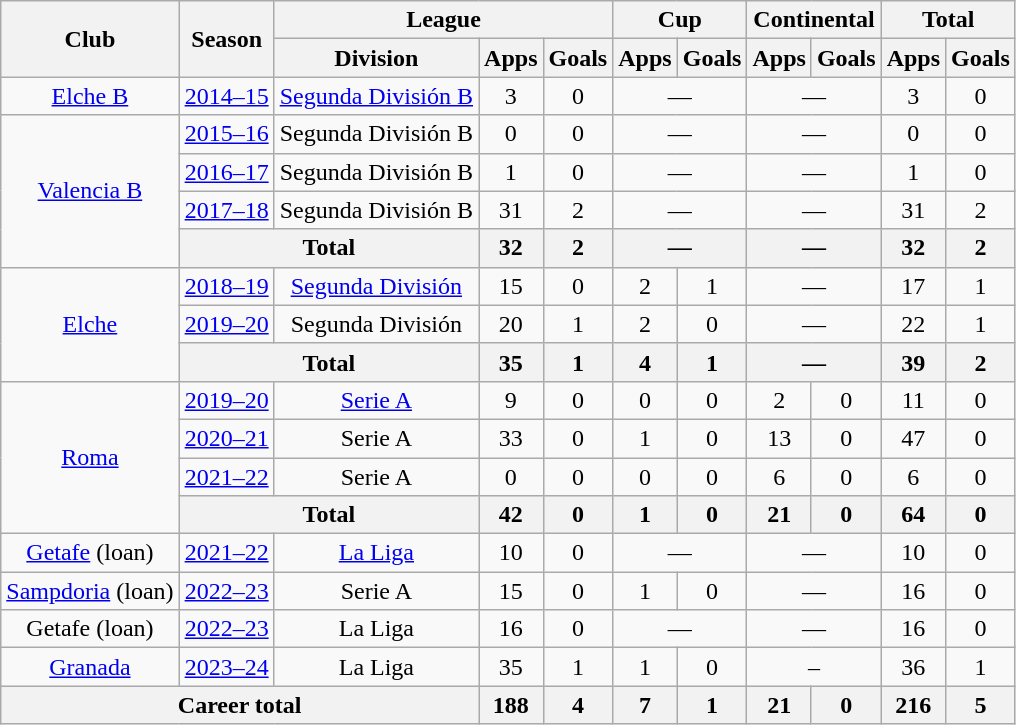<table class="wikitable" style="text-align:center">
<tr>
<th rowspan="2">Club</th>
<th rowspan="2">Season</th>
<th colspan="3">League</th>
<th colspan="2">Cup</th>
<th colspan="2">Continental</th>
<th colspan="2">Total</th>
</tr>
<tr>
<th>Division</th>
<th>Apps</th>
<th>Goals</th>
<th>Apps</th>
<th>Goals</th>
<th>Apps</th>
<th>Goals</th>
<th>Apps</th>
<th>Goals</th>
</tr>
<tr>
<td><a href='#'>Elche B</a></td>
<td><a href='#'>2014–15</a></td>
<td><a href='#'>Segunda División B</a></td>
<td>3</td>
<td>0</td>
<td colspan="2">—</td>
<td colspan="2">—</td>
<td>3</td>
<td>0</td>
</tr>
<tr>
<td rowspan="4"><a href='#'>Valencia B</a></td>
<td><a href='#'>2015–16</a></td>
<td>Segunda División B</td>
<td>0</td>
<td>0</td>
<td colspan="2">—</td>
<td colspan="2">—</td>
<td>0</td>
<td>0</td>
</tr>
<tr>
<td><a href='#'>2016–17</a></td>
<td>Segunda División B</td>
<td>1</td>
<td>0</td>
<td colspan="2">—</td>
<td colspan="2">—</td>
<td>1</td>
<td>0</td>
</tr>
<tr>
<td><a href='#'>2017–18</a></td>
<td>Segunda División B</td>
<td>31</td>
<td>2</td>
<td colspan="2">—</td>
<td colspan="2">—</td>
<td>31</td>
<td>2</td>
</tr>
<tr>
<th colspan="2">Total</th>
<th>32</th>
<th>2</th>
<th colspan="2">—</th>
<th colspan="2">—</th>
<th>32</th>
<th>2</th>
</tr>
<tr>
<td rowspan="3"><a href='#'>Elche</a></td>
<td><a href='#'>2018–19</a></td>
<td><a href='#'>Segunda División</a></td>
<td>15</td>
<td>0</td>
<td>2</td>
<td>1</td>
<td colspan="2">—</td>
<td>17</td>
<td>1</td>
</tr>
<tr>
<td><a href='#'>2019–20</a></td>
<td>Segunda División</td>
<td>20</td>
<td>1</td>
<td>2</td>
<td>0</td>
<td colspan="2">—</td>
<td>22</td>
<td>1</td>
</tr>
<tr>
<th colspan="2">Total</th>
<th>35</th>
<th>1</th>
<th>4</th>
<th>1</th>
<th colspan="2">—</th>
<th>39</th>
<th>2</th>
</tr>
<tr>
<td rowspan="4"><a href='#'>Roma</a></td>
<td><a href='#'>2019–20</a></td>
<td><a href='#'>Serie A</a></td>
<td>9</td>
<td>0</td>
<td>0</td>
<td>0</td>
<td>2</td>
<td>0</td>
<td>11</td>
<td>0</td>
</tr>
<tr>
<td><a href='#'>2020–21</a></td>
<td>Serie A</td>
<td>33</td>
<td>0</td>
<td>1</td>
<td>0</td>
<td>13</td>
<td>0</td>
<td>47</td>
<td>0</td>
</tr>
<tr>
<td><a href='#'>2021–22</a></td>
<td>Serie A</td>
<td>0</td>
<td>0</td>
<td>0</td>
<td>0</td>
<td>6</td>
<td>0</td>
<td>6</td>
<td>0</td>
</tr>
<tr>
<th colspan="2">Total</th>
<th>42</th>
<th>0</th>
<th>1</th>
<th>0</th>
<th>21</th>
<th>0</th>
<th>64</th>
<th>0</th>
</tr>
<tr>
<td><a href='#'>Getafe</a> (loan)</td>
<td><a href='#'>2021–22</a></td>
<td><a href='#'>La Liga</a></td>
<td>10</td>
<td>0</td>
<td colspan="2">—</td>
<td colspan="2">—</td>
<td>10</td>
<td>0</td>
</tr>
<tr>
<td><a href='#'>Sampdoria</a> (loan)</td>
<td><a href='#'>2022–23</a></td>
<td>Serie A</td>
<td>15</td>
<td>0</td>
<td>1</td>
<td>0</td>
<td colspan="2">—</td>
<td>16</td>
<td>0</td>
</tr>
<tr>
<td>Getafe (loan)</td>
<td><a href='#'>2022–23</a></td>
<td>La Liga</td>
<td>16</td>
<td>0</td>
<td colspan="2">—</td>
<td colspan="2">—</td>
<td>16</td>
<td>0</td>
</tr>
<tr>
<td><a href='#'>Granada</a></td>
<td><a href='#'>2023–24</a></td>
<td>La Liga</td>
<td>35</td>
<td>1</td>
<td>1</td>
<td>0</td>
<td colspan="2">–</td>
<td>36</td>
<td>1</td>
</tr>
<tr>
<th colspan="3">Career total</th>
<th>188</th>
<th>4</th>
<th>7</th>
<th>1</th>
<th>21</th>
<th>0</th>
<th>216</th>
<th>5</th>
</tr>
</table>
